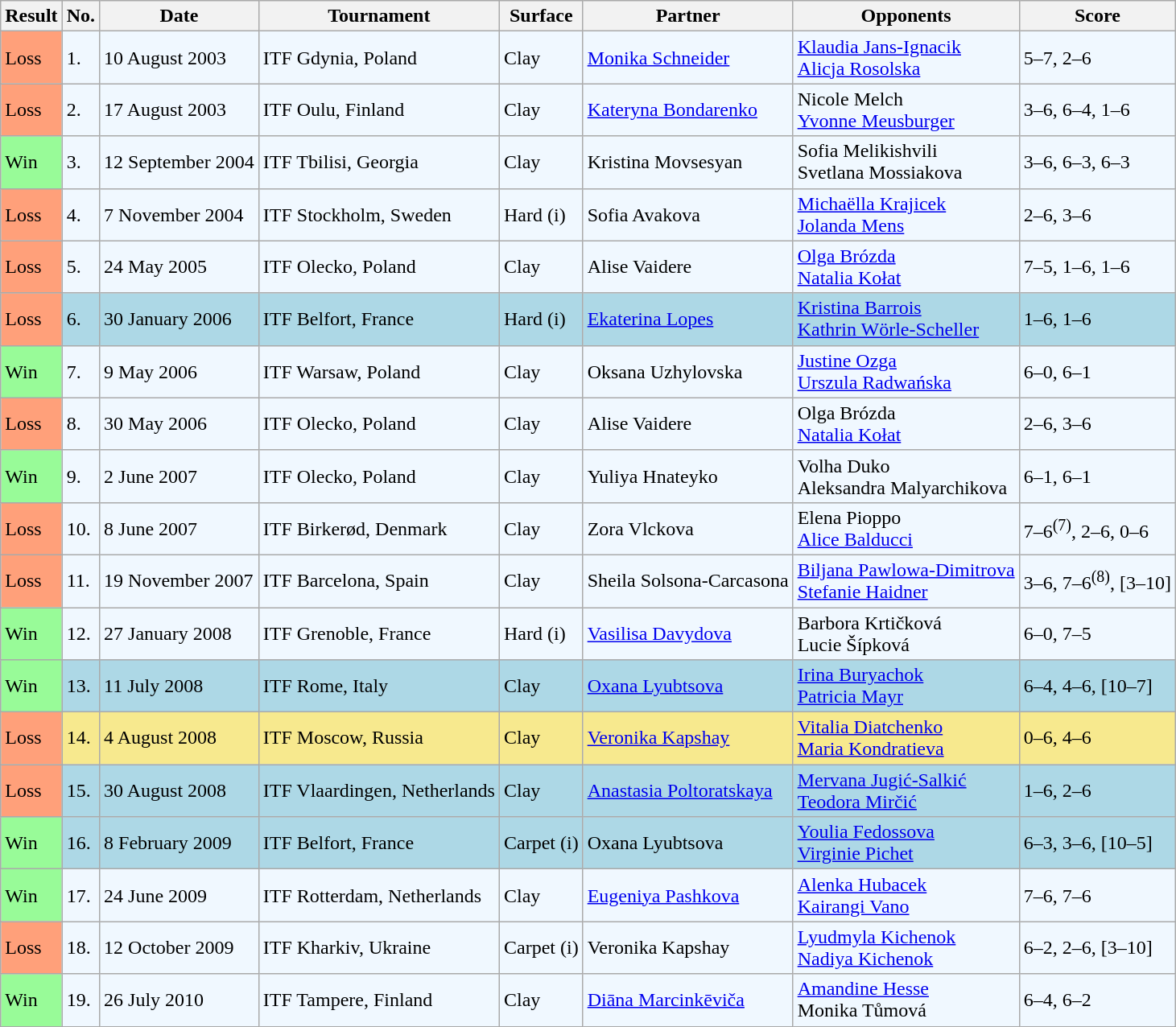<table class="sortable wikitable">
<tr>
<th>Result</th>
<th>No.</th>
<th>Date</th>
<th>Tournament</th>
<th>Surface</th>
<th>Partner</th>
<th>Opponents</th>
<th class="unsortable">Score</th>
</tr>
<tr style="background:#f0f8ff;">
<td style="background:#ffa07a;">Loss</td>
<td>1.</td>
<td>10 August 2003</td>
<td>ITF Gdynia, Poland</td>
<td>Clay</td>
<td> <a href='#'>Monika Schneider</a></td>
<td> <a href='#'>Klaudia Jans-Ignacik</a> <br>  <a href='#'>Alicja Rosolska</a></td>
<td>5–7, 2–6</td>
</tr>
<tr style="background:#f0f8ff;">
<td style="background:#ffa07a;">Loss</td>
<td>2.</td>
<td>17 August 2003</td>
<td>ITF Oulu, Finland</td>
<td>Clay</td>
<td> <a href='#'>Kateryna Bondarenko</a></td>
<td> Nicole Melch <br>  <a href='#'>Yvonne Meusburger</a></td>
<td>3–6, 6–4, 1–6</td>
</tr>
<tr style="background:#f0f8ff;">
<td style="background:#98fb98;">Win</td>
<td>3.</td>
<td>12 September 2004</td>
<td>ITF Tbilisi, Georgia</td>
<td>Clay</td>
<td> Kristina Movsesyan</td>
<td> Sofia Melikishvili <br>  Svetlana Mossiakova</td>
<td>3–6, 6–3, 6–3</td>
</tr>
<tr style="background:#f0f8ff;">
<td style="background:#ffa07a;">Loss</td>
<td>4.</td>
<td>7 November 2004</td>
<td>ITF Stockholm, Sweden</td>
<td>Hard (i)</td>
<td> Sofia Avakova</td>
<td> <a href='#'>Michaëlla Krajicek</a> <br>  <a href='#'>Jolanda Mens</a></td>
<td>2–6, 3–6</td>
</tr>
<tr style="background:#f0f8ff;">
<td style="background:#ffa07a;">Loss</td>
<td>5.</td>
<td>24 May 2005</td>
<td>ITF Olecko, Poland</td>
<td>Clay</td>
<td> Alise Vaidere</td>
<td> <a href='#'>Olga Brózda</a> <br>  <a href='#'>Natalia Kołat</a></td>
<td>7–5, 1–6, 1–6</td>
</tr>
<tr style="background:lightblue;">
<td style="background:#ffa07a;">Loss</td>
<td>6.</td>
<td>30 January 2006</td>
<td>ITF Belfort, France</td>
<td>Hard (i)</td>
<td> <a href='#'>Ekaterina Lopes</a></td>
<td> <a href='#'>Kristina Barrois</a> <br>  <a href='#'>Kathrin Wörle-Scheller</a></td>
<td>1–6, 1–6</td>
</tr>
<tr style="background:#f0f8ff;">
<td style="background:#98fb98;">Win</td>
<td>7.</td>
<td>9 May 2006</td>
<td>ITF Warsaw, Poland</td>
<td>Clay</td>
<td> Oksana Uzhylovska</td>
<td> <a href='#'>Justine Ozga</a> <br>  <a href='#'>Urszula Radwańska</a></td>
<td>6–0, 6–1</td>
</tr>
<tr style="background:#f0f8ff;">
<td style="background:#ffa07a;">Loss</td>
<td>8.</td>
<td>30 May 2006</td>
<td>ITF Olecko, Poland</td>
<td>Clay</td>
<td> Alise Vaidere</td>
<td> Olga Brózda <br>  <a href='#'>Natalia Kołat</a></td>
<td>2–6, 3–6</td>
</tr>
<tr style="background:#f0f8ff;">
<td style="background:#98fb98;">Win</td>
<td>9.</td>
<td>2 June 2007</td>
<td>ITF Olecko, Poland</td>
<td>Clay</td>
<td> Yuliya Hnateyko</td>
<td> Volha Duko <br>  Aleksandra Malyarchikova</td>
<td>6–1, 6–1</td>
</tr>
<tr style="background:#f0f8ff;">
<td style="background:#ffa07a;">Loss</td>
<td>10.</td>
<td>8 June 2007</td>
<td>ITF Birkerød, Denmark</td>
<td>Clay</td>
<td> Zora Vlckova</td>
<td> Elena Pioppo <br>  <a href='#'>Alice Balducci</a></td>
<td>7–6<sup>(7)</sup>, 2–6, 0–6</td>
</tr>
<tr style="background:#f0f8ff;">
<td style="background:#ffa07a;">Loss</td>
<td>11.</td>
<td>19 November 2007</td>
<td>ITF Barcelona, Spain</td>
<td>Clay</td>
<td> Sheila Solsona-Carcasona</td>
<td> <a href='#'>Biljana Pawlowa-Dimitrova</a> <br>  <a href='#'>Stefanie Haidner</a></td>
<td>3–6, 7–6<sup>(8)</sup>, [3–10]</td>
</tr>
<tr style="background:#f0f8ff;">
<td style="background:#98fb98;">Win</td>
<td>12.</td>
<td>27 January 2008</td>
<td>ITF Grenoble, France</td>
<td>Hard (i)</td>
<td> <a href='#'>Vasilisa Davydova</a></td>
<td> Barbora Krtičková <br>  Lucie Šípková</td>
<td>6–0, 7–5</td>
</tr>
<tr style="background:lightblue;">
<td style="background:#98fb98;">Win</td>
<td>13.</td>
<td>11 July 2008</td>
<td>ITF Rome, Italy</td>
<td>Clay</td>
<td> <a href='#'>Oxana Lyubtsova</a></td>
<td> <a href='#'>Irina Buryachok</a> <br>  <a href='#'>Patricia Mayr</a></td>
<td>6–4, 4–6, [10–7]</td>
</tr>
<tr style="background:#f7e98e;">
<td style="background:#ffa07a;">Loss</td>
<td>14.</td>
<td>4 August 2008</td>
<td>ITF Moscow, Russia</td>
<td>Clay</td>
<td> <a href='#'>Veronika Kapshay</a></td>
<td> <a href='#'>Vitalia Diatchenko</a> <br>  <a href='#'>Maria Kondratieva</a></td>
<td>0–6, 4–6</td>
</tr>
<tr style="background:lightblue;">
<td style="background:#ffa07a;">Loss</td>
<td>15.</td>
<td>30 August 2008</td>
<td>ITF Vlaardingen, Netherlands</td>
<td>Clay</td>
<td> <a href='#'>Anastasia Poltoratskaya</a></td>
<td> <a href='#'>Mervana Jugić-Salkić</a> <br>  <a href='#'>Teodora Mirčić</a></td>
<td>1–6, 2–6</td>
</tr>
<tr style="background:lightblue;">
<td style="background:#98fb98;">Win</td>
<td>16.</td>
<td>8 February 2009</td>
<td>ITF Belfort, France</td>
<td>Carpet (i)</td>
<td> Oxana Lyubtsova</td>
<td> <a href='#'>Youlia Fedossova</a> <br>  <a href='#'>Virginie Pichet</a></td>
<td>6–3, 3–6, [10–5]</td>
</tr>
<tr style="background:#f0f8ff;">
<td style="background:#98fb98;">Win</td>
<td>17.</td>
<td>24 June 2009</td>
<td>ITF Rotterdam, Netherlands</td>
<td>Clay</td>
<td> <a href='#'>Eugeniya Pashkova</a></td>
<td> <a href='#'>Alenka Hubacek</a> <br>  <a href='#'>Kairangi Vano</a></td>
<td>7–6, 7–6</td>
</tr>
<tr style="background:#f0f8ff;">
<td style="background:#ffa07a;">Loss</td>
<td>18.</td>
<td>12 October 2009</td>
<td>ITF Kharkiv, Ukraine</td>
<td>Carpet (i)</td>
<td> Veronika Kapshay</td>
<td> <a href='#'>Lyudmyla Kichenok</a> <br>  <a href='#'>Nadiya Kichenok</a></td>
<td>6–2, 2–6, [3–10]</td>
</tr>
<tr style="background:#f0f8ff;">
<td style="background:#98fb98;">Win</td>
<td>19.</td>
<td>26 July 2010</td>
<td>ITF Tampere, Finland</td>
<td>Clay</td>
<td> <a href='#'>Diāna Marcinkēviča</a></td>
<td> <a href='#'>Amandine Hesse</a> <br>  Monika Tůmová</td>
<td>6–4, 6–2</td>
</tr>
</table>
